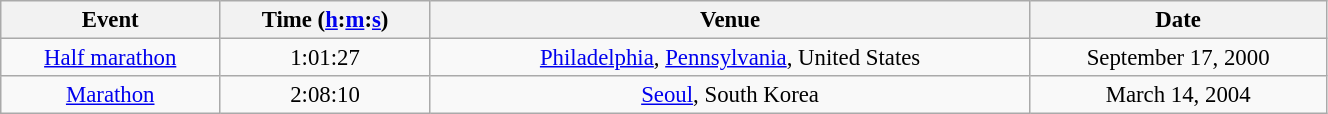<table class="wikitable" style=" text-align:center; font-size:95%;" width="70%">
<tr>
<th>Event</th>
<th>Time (<a href='#'>h</a>:<a href='#'>m</a>:<a href='#'>s</a>)</th>
<th>Venue</th>
<th>Date</th>
</tr>
<tr>
<td><a href='#'>Half marathon</a></td>
<td>1:01:27</td>
<td><a href='#'>Philadelphia</a>, <a href='#'>Pennsylvania</a>, United States</td>
<td>September 17, 2000</td>
</tr>
<tr>
<td><a href='#'>Marathon</a></td>
<td>2:08:10</td>
<td><a href='#'>Seoul</a>, South Korea</td>
<td>March 14, 2004</td>
</tr>
</table>
